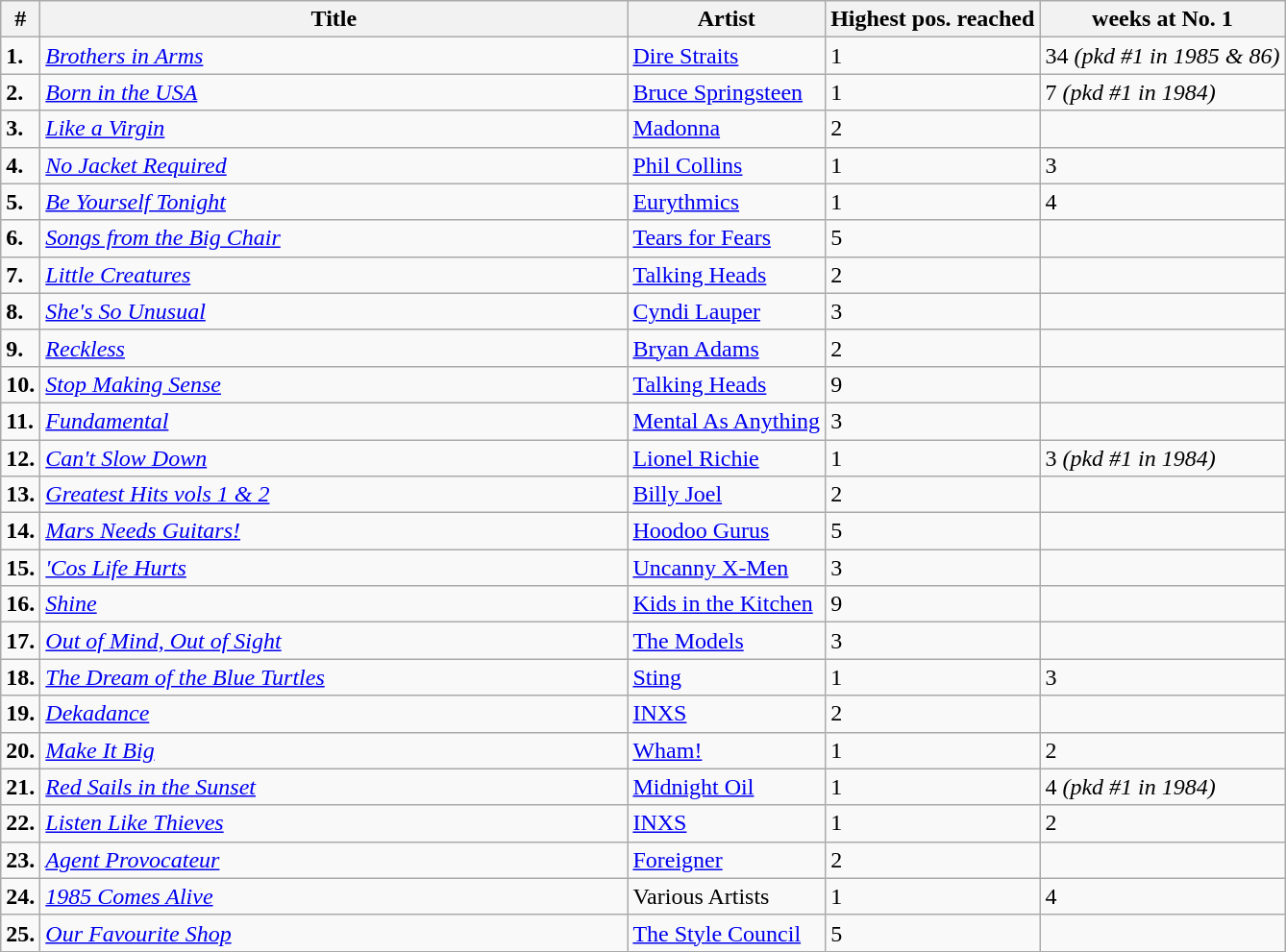<table class="wikitable">
<tr ">
<th>#</th>
<th style="width:400px;">Title</th>
<th>Artist</th>
<th>Highest pos. reached</th>
<th>weeks at No. 1</th>
</tr>
<tr>
<td><strong>1.</strong></td>
<td><em><a href='#'>Brothers in Arms</a></em></td>
<td><a href='#'>Dire Straits</a></td>
<td>1</td>
<td>34 <em>(pkd #1 in 1985 & 86)</em></td>
</tr>
<tr>
<td><strong>2.</strong></td>
<td><em><a href='#'>Born in the USA</a></em></td>
<td><a href='#'>Bruce Springsteen</a></td>
<td>1</td>
<td>7 <em>(pkd #1 in 1984)</em></td>
</tr>
<tr>
<td><strong>3.</strong></td>
<td><em><a href='#'>Like a Virgin</a></em></td>
<td><a href='#'>Madonna</a></td>
<td>2</td>
<td></td>
</tr>
<tr>
<td><strong>4.</strong></td>
<td><em><a href='#'>No Jacket Required</a></em></td>
<td><a href='#'>Phil Collins</a></td>
<td>1</td>
<td>3</td>
</tr>
<tr>
<td><strong>5.</strong></td>
<td><em><a href='#'>Be Yourself Tonight</a></em></td>
<td><a href='#'>Eurythmics</a></td>
<td>1</td>
<td>4</td>
</tr>
<tr>
<td><strong>6.</strong></td>
<td><em><a href='#'>Songs from the Big Chair</a></em></td>
<td><a href='#'>Tears for Fears</a></td>
<td>5</td>
<td></td>
</tr>
<tr>
<td><strong>7.</strong></td>
<td><em><a href='#'>Little Creatures</a></em></td>
<td><a href='#'>Talking Heads</a></td>
<td>2</td>
<td></td>
</tr>
<tr>
<td><strong>8.</strong></td>
<td><em><a href='#'>She's So Unusual</a></em></td>
<td><a href='#'>Cyndi Lauper</a></td>
<td>3</td>
<td></td>
</tr>
<tr>
<td><strong>9.</strong></td>
<td><em><a href='#'>Reckless</a></em></td>
<td><a href='#'>Bryan Adams</a></td>
<td>2</td>
<td></td>
</tr>
<tr>
<td><strong>10.</strong></td>
<td><em><a href='#'>Stop Making Sense</a></em></td>
<td><a href='#'>Talking Heads</a></td>
<td>9</td>
<td></td>
</tr>
<tr>
<td><strong>11.</strong></td>
<td><em><a href='#'>Fundamental</a></em></td>
<td><a href='#'>Mental As Anything</a></td>
<td>3</td>
<td></td>
</tr>
<tr>
<td><strong>12.</strong></td>
<td><em><a href='#'>Can't Slow Down</a></em></td>
<td><a href='#'>Lionel Richie</a></td>
<td>1</td>
<td>3 <em>(pkd #1 in 1984)</em></td>
</tr>
<tr>
<td><strong>13.</strong></td>
<td><em><a href='#'>Greatest Hits vols 1 & 2</a></em></td>
<td><a href='#'>Billy Joel</a></td>
<td>2</td>
<td></td>
</tr>
<tr>
<td><strong>14.</strong></td>
<td><em><a href='#'>Mars Needs Guitars!</a></em></td>
<td><a href='#'>Hoodoo Gurus</a></td>
<td>5</td>
<td></td>
</tr>
<tr>
<td><strong>15.</strong></td>
<td><em><a href='#'>'Cos Life Hurts</a></em></td>
<td><a href='#'>Uncanny X-Men</a></td>
<td>3</td>
<td></td>
</tr>
<tr>
<td><strong>16.</strong></td>
<td><em><a href='#'>Shine</a></em></td>
<td><a href='#'>Kids in the Kitchen</a></td>
<td>9</td>
<td></td>
</tr>
<tr>
<td><strong>17.</strong></td>
<td><em><a href='#'>Out of Mind, Out of Sight</a></em></td>
<td><a href='#'>The Models</a></td>
<td>3</td>
<td></td>
</tr>
<tr>
<td><strong>18.</strong></td>
<td><em><a href='#'>The Dream of the Blue Turtles</a></em></td>
<td><a href='#'>Sting</a></td>
<td>1</td>
<td>3</td>
</tr>
<tr>
<td><strong>19.</strong></td>
<td><em><a href='#'>Dekadance</a></em></td>
<td><a href='#'>INXS</a></td>
<td>2</td>
<td></td>
</tr>
<tr>
<td><strong>20.</strong></td>
<td><em><a href='#'>Make It Big</a></em></td>
<td><a href='#'>Wham!</a></td>
<td>1</td>
<td>2</td>
</tr>
<tr>
<td><strong>21.</strong></td>
<td><em><a href='#'>Red Sails in the Sunset</a></em></td>
<td><a href='#'>Midnight Oil</a></td>
<td>1</td>
<td>4 <em>(pkd #1 in 1984)</em></td>
</tr>
<tr>
<td><strong>22.</strong></td>
<td><em><a href='#'>Listen Like Thieves</a></em></td>
<td><a href='#'>INXS</a></td>
<td>1</td>
<td>2</td>
</tr>
<tr>
<td><strong>23.</strong></td>
<td><em><a href='#'>Agent Provocateur</a></em></td>
<td><a href='#'>Foreigner</a></td>
<td>2</td>
<td></td>
</tr>
<tr>
<td><strong>24.</strong></td>
<td><em><a href='#'>1985 Comes Alive</a></em></td>
<td>Various Artists</td>
<td>1</td>
<td>4</td>
</tr>
<tr>
<td><strong>25.</strong></td>
<td><em><a href='#'>Our Favourite Shop</a></em></td>
<td><a href='#'>The Style Council</a></td>
<td>5</td>
<td></td>
</tr>
</table>
